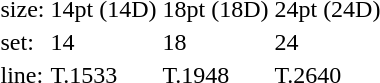<table style="margin-left:40px;">
<tr>
<td>size:</td>
<td>14pt (14D)</td>
<td>18pt (18D)</td>
<td>24pt (24D)</td>
</tr>
<tr>
<td>set:</td>
<td>14</td>
<td>18</td>
<td>24</td>
</tr>
<tr>
<td>line:</td>
<td>T.1533</td>
<td>T.1948</td>
<td>T.2640</td>
</tr>
</table>
